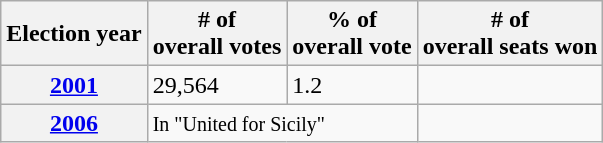<table class=wikitable>
<tr>
<th>Election year</th>
<th># of<br>overall votes</th>
<th>% of<br>overall vote</th>
<th># of<br>overall seats won</th>
</tr>
<tr>
<th><a href='#'>2001</a></th>
<td>29,564</td>
<td>1.2</td>
<td></td>
</tr>
<tr>
<th><a href='#'>2006</a></th>
<td colspan=2><small>In "United for Sicily"</small></td>
<td></td>
</tr>
</table>
